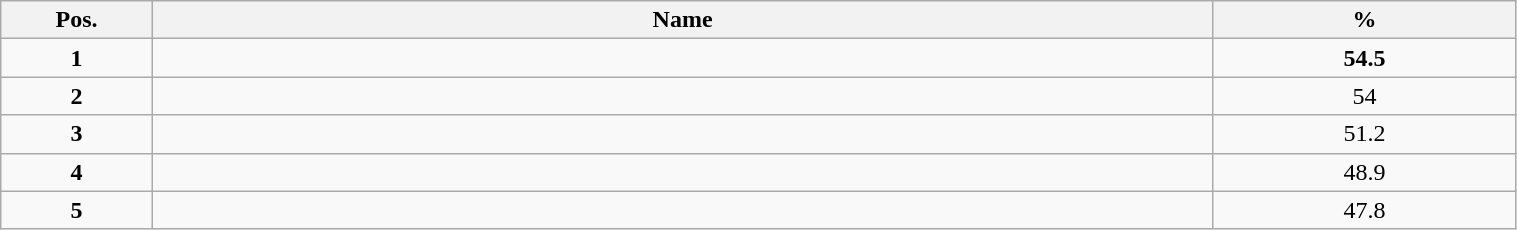<table class="wikitable" style="width:80%;">
<tr>
<th style="width:10%;">Pos.</th>
<th style="width:70%;">Name</th>
<th style="width:20%;">%</th>
</tr>
<tr>
<td align=center><strong>1</strong></td>
<td><strong></strong></td>
<td align=center><strong>54.5</strong></td>
</tr>
<tr>
<td align=center><strong>2</strong></td>
<td></td>
<td align=center>54</td>
</tr>
<tr>
<td align=center><strong>3</strong></td>
<td></td>
<td align=center>51.2</td>
</tr>
<tr>
<td align=center><strong>4</strong></td>
<td></td>
<td align=center>48.9</td>
</tr>
<tr>
<td align=center><strong>5</strong></td>
<td></td>
<td align=center>47.8</td>
</tr>
</table>
